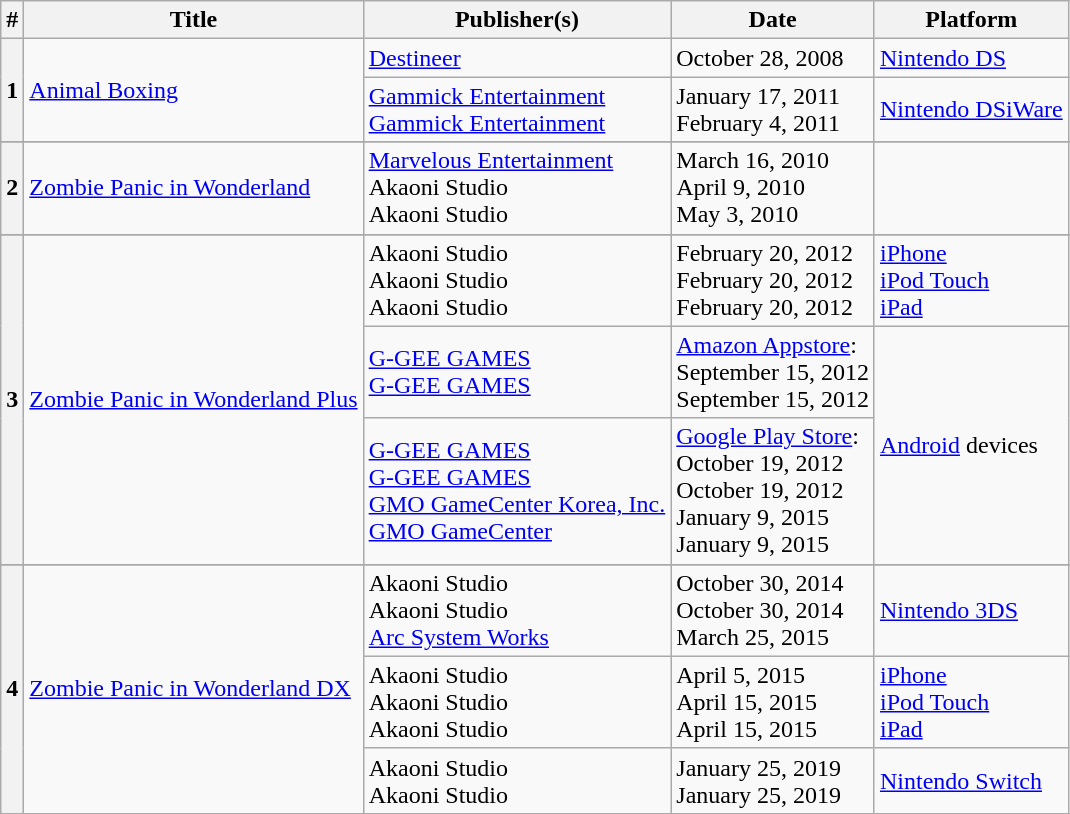<table class="wikitable sortable">
<tr>
<th>#</th>
<th>Title</th>
<th>Publisher(s)</th>
<th>Date</th>
<th>Platform</th>
</tr>
<tr>
<th rowspan="2">1</th>
<td rowspan="2"><a href='#'>Animal Boxing</a></td>
<td> <a href='#'>Destineer</a></td>
<td>October 28, 2008</td>
<td><a href='#'>Nintendo DS</a></td>
</tr>
<tr>
<td> <a href='#'>Gammick Entertainment</a><br> <a href='#'>Gammick Entertainment</a></td>
<td>January 17, 2011<br>February 4, 2011</td>
<td><a href='#'>Nintendo DSiWare</a></td>
</tr>
<tr>
</tr>
<tr>
<th>2</th>
<td><a href='#'>Zombie Panic in Wonderland</a></td>
<td> <a href='#'>Marvelous Entertainment</a><br> Akaoni Studio<br> Akaoni Studio</td>
<td>March 16, 2010<br>April 9, 2010<br>May 3, 2010</td>
<td></td>
</tr>
<tr>
</tr>
<tr>
<th rowspan="3">3</th>
<td rowspan="3"><a href='#'>Zombie Panic in Wonderland Plus</a></td>
<td> Akaoni Studio<br> Akaoni Studio<br> Akaoni Studio</td>
<td>February 20, 2012<br>February 20, 2012<br>February 20, 2012</td>
<td><a href='#'>iPhone</a><br><a href='#'>iPod Touch</a><br><a href='#'>iPad</a></td>
</tr>
<tr>
<td><a href='#'>G-GEE GAMES</a><br><a href='#'>G-GEE GAMES</a></td>
<td><a href='#'>Amazon Appstore</a>:<br>September 15, 2012<br>September 15, 2012</td>
<td rowspan="2"><a href='#'>Android</a> devices</td>
</tr>
<tr>
<td><a href='#'>G-GEE GAMES</a><br><a href='#'>G-GEE GAMES</a><br><a href='#'>GMO GameCenter Korea, Inc.</a><br><a href='#'>GMO GameCenter</a></td>
<td><a href='#'>Google Play Store</a>:<br>October 19, 2012<br>October 19, 2012<br>January 9, 2015<br>January 9, 2015</td>
</tr>
<tr>
</tr>
<tr>
<th rowspan="3">4</th>
<td rowspan="3"><a href='#'>Zombie Panic in Wonderland DX</a></td>
<td> Akaoni Studio<br> Akaoni Studio<br> <a href='#'>Arc System Works</a></td>
<td>October 30, 2014<br>October 30, 2014<br>March 25, 2015</td>
<td><a href='#'>Nintendo 3DS</a></td>
</tr>
<tr>
<td> Akaoni Studio<br> Akaoni Studio<br> Akaoni Studio</td>
<td>April 5, 2015<br>April 15, 2015<br>April 15, 2015</td>
<td><a href='#'>iPhone</a><br><a href='#'>iPod Touch</a><br><a href='#'>iPad</a></td>
</tr>
<tr>
<td> Akaoni Studio<br> Akaoni Studio</td>
<td>January 25, 2019<br>January 25, 2019</td>
<td><a href='#'>Nintendo Switch</a></td>
</tr>
<tr>
</tr>
<tr>
</tr>
</table>
